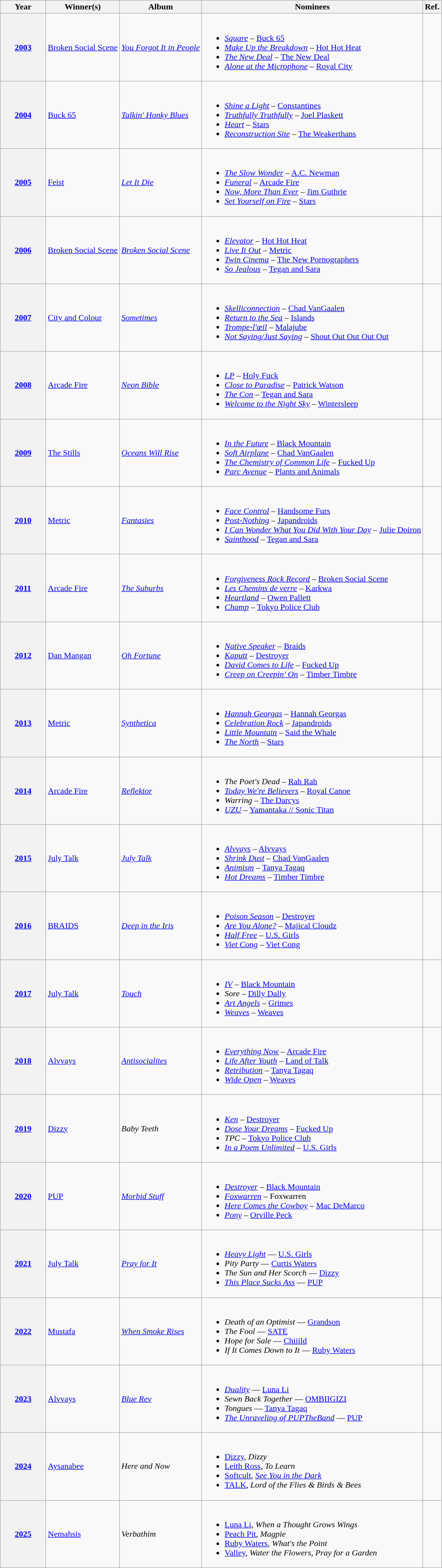<table class="wikitable sortable">
<tr>
<th scope="col" style="width:5em;">Year</th>
<th scope="col">Winner(s)</th>
<th scope="col">Album</th>
<th scope="col" class="unsortable">Nominees</th>
<th scope="col" class="unsortable">Ref.</th>
</tr>
<tr>
<th scope="row"><a href='#'>2003</a></th>
<td><a href='#'>Broken Social Scene</a></td>
<td><em><a href='#'>You Forgot It in People</a></em></td>
<td><br><ul><li><em><a href='#'>Square</a></em> – <a href='#'>Buck 65</a></li><li><em><a href='#'>Make Up the Breakdown</a></em> – <a href='#'>Hot Hot Heat</a></li><li><em><a href='#'>The New Deal</a></em> – <a href='#'>The New Deal</a></li><li><em><a href='#'>Alone at the Microphone</a></em> – <a href='#'>Royal City</a></li></ul></td>
<td align="center"></td>
</tr>
<tr>
<th scope="row"><a href='#'>2004</a></th>
<td><a href='#'>Buck 65</a></td>
<td><em><a href='#'>Talkin' Honky Blues</a></em></td>
<td><br><ul><li><em><a href='#'>Shine a Light</a></em> – <a href='#'>Constantines</a></li><li><em><a href='#'>Truthfully Truthfully</a></em> – <a href='#'>Joel Plaskett</a></li><li><em><a href='#'>Heart</a></em> – <a href='#'>Stars</a></li><li><em><a href='#'>Reconstruction Site</a></em> – <a href='#'>The Weakerthans</a></li></ul></td>
<td align="center"></td>
</tr>
<tr>
<th scope="row"><a href='#'>2005</a></th>
<td><a href='#'>Feist</a></td>
<td><em><a href='#'>Let It Die</a></em></td>
<td><br><ul><li><em><a href='#'>The Slow Wonder</a></em> – <a href='#'>A.C. Newman</a></li><li><em><a href='#'>Funeral</a></em> – <a href='#'>Arcade Fire</a></li><li><em><a href='#'>Now, More Than Ever</a></em> – <a href='#'>Jim Guthrie</a></li><li><em><a href='#'>Set Yourself on Fire</a></em> – <a href='#'>Stars</a></li></ul></td>
<td align="center"></td>
</tr>
<tr>
<th scope="row"><a href='#'>2006</a></th>
<td><a href='#'>Broken Social Scene</a></td>
<td><em><a href='#'>Broken Social Scene</a></em></td>
<td><br><ul><li><em><a href='#'>Elevator</a></em> – <a href='#'>Hot Hot Heat</a></li><li><em><a href='#'>Live It Out</a></em> – <a href='#'>Metric</a></li><li><em><a href='#'>Twin Cinema</a></em> – <a href='#'>The New Pornographers</a></li><li><em><a href='#'>So Jealous</a></em> – <a href='#'>Tegan and Sara</a></li></ul></td>
<td align="center"></td>
</tr>
<tr>
<th scope="row"><a href='#'>2007</a></th>
<td><a href='#'>City and Colour</a></td>
<td><em><a href='#'>Sometimes</a></em></td>
<td><br><ul><li><em><a href='#'>Skelliconnection</a></em> – <a href='#'>Chad VanGaalen</a></li><li><em><a href='#'>Return to the Sea</a></em> – <a href='#'>Islands</a></li><li><em><a href='#'>Trompe-l'œil</a></em> – <a href='#'>Malajube</a></li><li><em><a href='#'>Not Saying/Just Saying</a></em> – <a href='#'>Shout Out Out Out Out</a></li></ul></td>
<td align="center"></td>
</tr>
<tr>
<th scope="row"><a href='#'>2008</a></th>
<td><a href='#'>Arcade Fire</a></td>
<td><em><a href='#'>Neon Bible</a></em></td>
<td><br><ul><li><em><a href='#'>LP</a></em> – <a href='#'>Holy Fuck</a></li><li><em><a href='#'>Close to Paradise</a></em> – <a href='#'>Patrick Watson</a></li><li><em><a href='#'>The Con</a></em> – <a href='#'>Tegan and Sara</a></li><li><em><a href='#'>Welcome to the Night Sky</a></em> – <a href='#'>Wintersleep</a></li></ul></td>
<td align="center"></td>
</tr>
<tr>
<th scope="row"><a href='#'>2009</a></th>
<td><a href='#'>The Stills</a></td>
<td><em><a href='#'>Oceans Will Rise</a></em></td>
<td><br><ul><li><em><a href='#'>In the Future</a></em> – <a href='#'>Black Mountain</a></li><li><em><a href='#'>Soft Airplane</a></em> – <a href='#'>Chad VanGaalen</a></li><li><em><a href='#'>The Chemistry of Common Life</a></em> – <a href='#'>Fucked Up</a></li><li><em><a href='#'>Parc Avenue</a></em> – <a href='#'>Plants and Animals</a></li></ul></td>
<td align="center"></td>
</tr>
<tr>
<th scope="row"><a href='#'>2010</a></th>
<td><a href='#'>Metric</a></td>
<td><em><a href='#'>Fantasies</a></em></td>
<td><br><ul><li><em><a href='#'>Face Control</a></em> – <a href='#'>Handsome Furs</a></li><li><em><a href='#'>Post-Nothing</a></em> – <a href='#'>Japandroids</a></li><li><em><a href='#'>I Can Wonder What You Did With Your Day</a></em> – <a href='#'>Julie Doiron</a></li><li><em><a href='#'>Sainthood</a></em> – <a href='#'>Tegan and Sara</a></li></ul></td>
<td align="center"></td>
</tr>
<tr>
<th scope="row"><a href='#'>2011</a></th>
<td><a href='#'>Arcade Fire</a></td>
<td><em><a href='#'>The Suburbs</a></em></td>
<td><br><ul><li><em><a href='#'>Forgiveness Rock Record</a></em> – <a href='#'>Broken Social Scene</a></li><li><em><a href='#'>Les Chemins de verre</a></em> – <a href='#'>Karkwa</a></li><li><em><a href='#'>Heartland</a></em> – <a href='#'>Owen Pallett</a></li><li><em><a href='#'>Champ</a></em> – <a href='#'>Tokyo Police Club</a></li></ul></td>
<td align="center"></td>
</tr>
<tr>
<th scope="row"><a href='#'>2012</a></th>
<td><a href='#'>Dan Mangan</a></td>
<td><em><a href='#'>Oh Fortune</a></em></td>
<td><br><ul><li><em><a href='#'>Native Speaker</a></em> – <a href='#'>Braids</a></li><li><em><a href='#'>Kaputt</a></em> – <a href='#'>Destroyer</a></li><li><em><a href='#'>David Comes to Life</a></em> – <a href='#'>Fucked Up</a></li><li><em><a href='#'>Creep on Creepin' On</a></em> – <a href='#'>Timber Timbre</a></li></ul></td>
<td align="center"></td>
</tr>
<tr>
<th scope="row"><a href='#'>2013</a></th>
<td><a href='#'>Metric</a></td>
<td><em><a href='#'>Synthetica</a></em></td>
<td><br><ul><li><em><a href='#'>Hannah Georgas</a></em> – <a href='#'>Hannah Georgas</a></li><li><em><a href='#'>Celebration Rock</a></em> – <a href='#'>Japandroids</a></li><li><em><a href='#'>Little Mountain</a></em> – <a href='#'>Said the Whale</a></li><li><em><a href='#'>The North</a></em> – <a href='#'>Stars</a></li></ul></td>
<td align="center"></td>
</tr>
<tr>
<th scope="row"><a href='#'>2014</a></th>
<td><a href='#'>Arcade Fire</a></td>
<td><em><a href='#'>Reflektor</a></em></td>
<td><br><ul><li><em>The Poet's Dead</em> – <a href='#'>Rah Rah</a></li><li><em><a href='#'>Today We're Believers</a></em> – <a href='#'>Royal Canoe</a></li><li><em>Warring</em> – <a href='#'>The Darcys</a></li><li><em><a href='#'>UZU</a></em> – <a href='#'>Yamantaka // Sonic Titan</a></li></ul></td>
<td align="center"></td>
</tr>
<tr>
<th scope="row"><a href='#'>2015</a></th>
<td><a href='#'>July Talk</a></td>
<td><em><a href='#'>July Talk</a></em></td>
<td><br><ul><li><em><a href='#'>Alvvays</a></em> – <a href='#'>Alvvays</a></li><li><em><a href='#'>Shrink Dust</a></em> – <a href='#'>Chad VanGaalen</a></li><li><em><a href='#'>Animism</a></em> – <a href='#'>Tanya Tagaq</a></li><li><em><a href='#'>Hot Dreams</a></em> – <a href='#'>Timber Timbre</a></li></ul></td>
<td align="center"></td>
</tr>
<tr>
<th scope="row"><a href='#'>2016</a></th>
<td><a href='#'>BRAIDS</a></td>
<td><em><a href='#'>Deep in the Iris</a></em></td>
<td><br><ul><li><em><a href='#'>Poison Season</a></em> – <a href='#'>Destroyer</a></li><li><em><a href='#'>Are You Alone?</a></em> – <a href='#'>Majical Cloudz</a></li><li><em><a href='#'>Half Free</a></em> – <a href='#'>U.S. Girls</a></li><li><em><a href='#'>Viet Cong</a></em> – <a href='#'>Viet Cong</a></li></ul></td>
<td align="center"></td>
</tr>
<tr>
<th scope="row"><a href='#'>2017</a></th>
<td><a href='#'>July Talk</a></td>
<td><em><a href='#'>Touch</a></em></td>
<td><br><ul><li><em><a href='#'>IV</a></em> – <a href='#'>Black Mountain</a></li><li><em>Sore</em> – <a href='#'>Dilly Dally</a></li><li><em><a href='#'>Art Angels</a></em> – <a href='#'>Grimes</a></li><li><a href='#'><em>Weaves</em></a> – <a href='#'>Weaves</a></li></ul></td>
<td align="center"></td>
</tr>
<tr>
<th scope="row"><a href='#'>2018</a></th>
<td><a href='#'>Alvvays</a></td>
<td><em><a href='#'>Antisocialites</a></em></td>
<td><br><ul><li><em><a href='#'>Everything Now</a></em> – <a href='#'>Arcade Fire</a></li><li><em><a href='#'>Life After Youth</a></em> – <a href='#'>Land of Talk</a></li><li><em><a href='#'>Retribution</a></em> – <a href='#'>Tanya Tagaq</a></li><li><em><a href='#'>Wide Open</a></em> – <a href='#'>Weaves</a></li></ul></td>
<td align="center"></td>
</tr>
<tr>
<th scope="row"><a href='#'>2019</a></th>
<td><a href='#'>Dizzy</a></td>
<td><em>Baby Teeth</em></td>
<td><br><ul><li><em><a href='#'>Ken</a></em> – <a href='#'>Destroyer</a></li><li><em><a href='#'>Dose Your Dreams</a></em> – <a href='#'>Fucked Up</a></li><li><em>TPC</em> – <a href='#'>Tokyo Police Club</a></li><li><em><a href='#'>In a Poem Unlimited</a></em> – <a href='#'>U.S. Girls</a></li></ul></td>
<td align="center"></td>
</tr>
<tr>
<th scope="row"><a href='#'>2020</a></th>
<td><a href='#'>PUP</a></td>
<td><em><a href='#'>Morbid Stuff</a></em></td>
<td><br><ul><li><em><a href='#'>Destroyer</a></em> – <a href='#'>Black Mountain</a></li><li><em><a href='#'>Foxwarren</a></em> – Foxwarren</li><li><em><a href='#'>Here Comes the Cowboy</a></em> – <a href='#'>Mac DeMarco</a></li><li><em><a href='#'>Pony</a></em> – <a href='#'>Orville Peck</a></li></ul></td>
<td align="centre"></td>
</tr>
<tr>
<th style="text-align:center;" scope="row"><a href='#'>2021</a></th>
<td><a href='#'>July Talk</a></td>
<td><em><a href='#'>Pray for It</a></em></td>
<td><br><ul><li><em><a href='#'>Heavy Light</a></em> — <a href='#'>U.S. Girls</a></li><li><em>Pity Party</em> — <a href='#'>Curtis Waters</a></li><li><em>The Sun and Her Scorch</em> — <a href='#'>Dizzy</a></li><li><em><a href='#'>This Place Sucks Ass</a></em> — <a href='#'>PUP</a></li></ul></td>
<td align="center"></td>
</tr>
<tr>
<th style="text-align:center;" scope="row"><a href='#'>2022</a></th>
<td><a href='#'>Mustafa</a></td>
<td><em><a href='#'>When Smoke Rises</a></em></td>
<td><br><ul><li><em>Death of an Optimist</em> — <a href='#'>Grandson</a></li><li><em>The Fool</em> — <a href='#'>SATE</a></li><li><em>Hope for Sale</em> — <a href='#'>Chiiild</a></li><li><em>If It Comes Down to It</em> — <a href='#'>Ruby Waters</a></li></ul></td>
<td align="center"></td>
</tr>
<tr>
<th scope="row"><a href='#'>2023</a></th>
<td><a href='#'>Alvvays</a></td>
<td><em><a href='#'>Blue Rev</a></em></td>
<td><br><ul><li><em><a href='#'>Duality</a></em> — <a href='#'>Luna Li</a></li><li><em>Sewn Back Together</em> — <a href='#'>OMBIIGIZI</a></li><li><em>Tongues</em> — <a href='#'>Tanya Tagaq</a></li><li><em><a href='#'>The Unraveling of PUPTheBand</a></em> — <a href='#'>PUP</a></li></ul></td>
<td align="center"></td>
</tr>
<tr>
<th scope="row"><a href='#'>2024</a></th>
<td><a href='#'>Aysanabee</a></td>
<td><em>Here and Now</em></td>
<td><br><ul><li><a href='#'>Dizzy</a>, <em>Dizzy</em></li><li><a href='#'>Leith Ross</a>, <em>To Learn</em></li><li><a href='#'>Softcult</a>, <em><a href='#'>See You in the Dark</a></em></li><li><a href='#'>TALK</a>, <em>Lord of the Flies & Birds & Bees</em></li></ul></td>
<td align="center"></td>
</tr>
<tr>
<th scope="row"><a href='#'>2025</a></th>
<td><a href='#'>Nemahsis</a></td>
<td><em>Verbathim</em></td>
<td><br><ul><li><a href='#'>Luna Li</a>, <em>When a Thought Grows Wings</em></li><li><a href='#'>Peach Pit</a>, <em>Magpie</em></li><li><a href='#'>Ruby Waters</a>, <em>What's the Point</em></li><li><a href='#'>Valley</a>, <em>Water the Flowers, Pray for a Garden</em></li></ul></td>
<td align="center"></td>
</tr>
</table>
